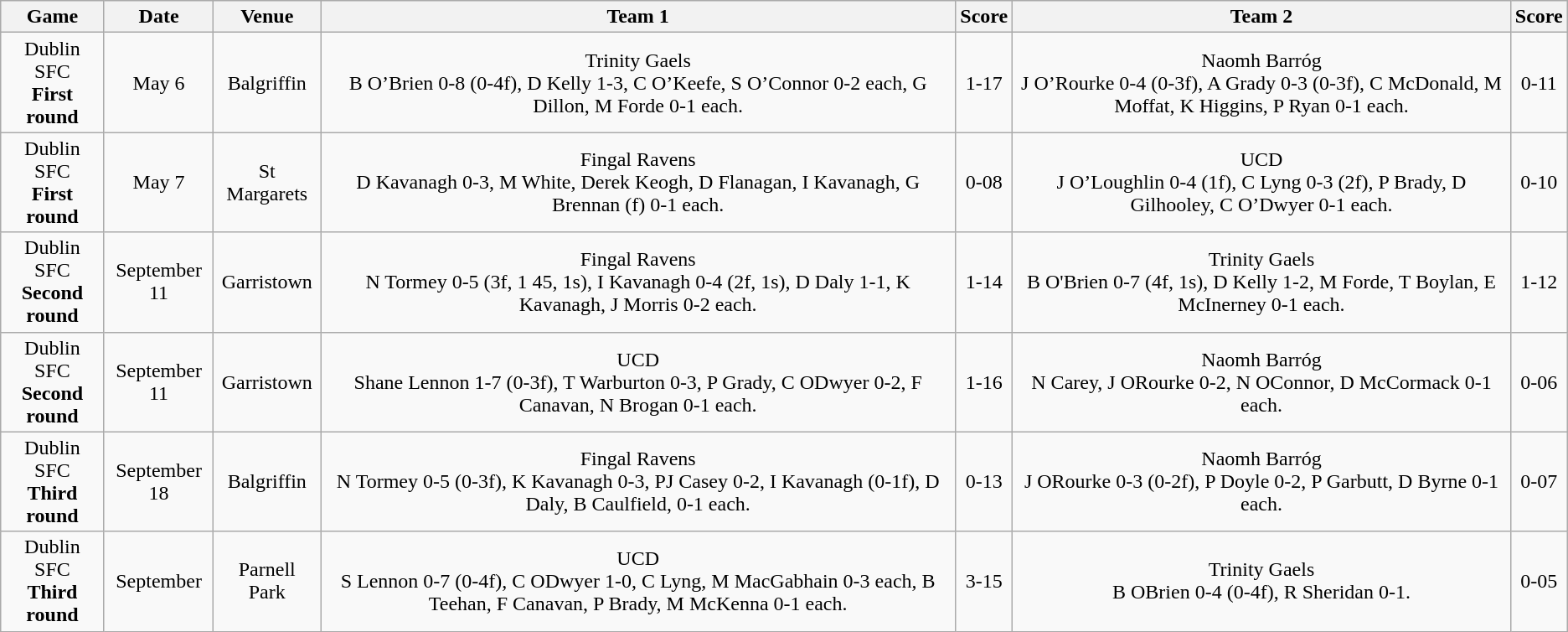<table class="wikitable">
<tr>
<th>Game</th>
<th>Date</th>
<th>Venue</th>
<th>Team 1</th>
<th>Score</th>
<th>Team 2</th>
<th>Score</th>
</tr>
<tr style="text-align:center;">
<td>Dublin SFC<br><strong>First round</strong></td>
<td>May 6</td>
<td>Balgriffin</td>
<td>Trinity Gaels<br>B O’Brien 0-8 (0-4f), D Kelly 1-3, C O’Keefe, S O’Connor 0-2 each, G Dillon, M Forde 0-1 each.</td>
<td>1-17</td>
<td>Naomh Barróg<br>J O’Rourke 0-4 (0-3f), A Grady 0-3 (0-3f), C McDonald, M Moffat, K Higgins, P Ryan 0-1 each.</td>
<td>0-11</td>
</tr>
<tr style="text-align:center;">
<td>Dublin SFC<br><strong>First round</strong></td>
<td>May 7</td>
<td>St Margarets</td>
<td>Fingal Ravens<br>D Kavanagh 0-3, M White, Derek Keogh, D Flanagan, I Kavanagh, G Brennan (f) 0-1 each.</td>
<td>0-08</td>
<td>UCD<br>J O’Loughlin 0-4 (1f), C Lyng 0-3 (2f), P Brady, D Gilhooley, C O’Dwyer 0-1 each.</td>
<td>0-10</td>
</tr>
<tr style="text-align:center;">
<td>Dublin SFC<br><strong>Second round</strong></td>
<td>September 11</td>
<td>Garristown</td>
<td>Fingal Ravens<br>N Tormey 0-5 (3f, 1 45, 1s), I Kavanagh 0-4 (2f, 1s), D Daly 1-1, K Kavanagh, J Morris 0-2 each.</td>
<td>1-14</td>
<td>Trinity Gaels<br>B O'Brien 0-7 (4f, 1s), D Kelly 1-2, M Forde, T Boylan, E McInerney 0-1 each.</td>
<td>1-12</td>
</tr>
<tr style="text-align:center;">
<td>Dublin SFC<br><strong>Second round</strong></td>
<td>September 11</td>
<td>Garristown</td>
<td>UCD<br>Shane Lennon 1-7 (0-3f), T Warburton 0-3, P Grady, C ODwyer 0-2, F Canavan, N Brogan 0-1 each.</td>
<td>1-16</td>
<td>Naomh Barróg<br>N Carey, J ORourke 0-2, N OConnor, D McCormack 0-1 each.</td>
<td>0-06</td>
</tr>
<tr style="text-align:center;">
<td>Dublin SFC<br><strong>Third round</strong></td>
<td>September 18</td>
<td>Balgriffin</td>
<td>Fingal Ravens<br>N Tormey 0-5 (0-3f), K Kavanagh 0-3, PJ Casey 0-2, I Kavanagh (0-1f), D Daly, B Caulfield, 0-1 each.</td>
<td>0-13</td>
<td>Naomh Barróg<br>J ORourke 0-3 (0-2f), P Doyle 0-2, P Garbutt, D Byrne 0-1 each.</td>
<td>0-07</td>
</tr>
<tr style="text-align:center;">
<td>Dublin SFC<br><strong>Third round</strong></td>
<td>September</td>
<td>Parnell Park</td>
<td>UCD<br>S Lennon 0-7 (0-4f), C ODwyer 1-0, C Lyng, M MacGabhain 0-3 each, B Teehan, F Canavan, P Brady, M McKenna 0-1 each.</td>
<td>3-15</td>
<td>Trinity Gaels<br>B OBrien 0-4 (0-4f), R Sheridan 0-1.</td>
<td>0-05</td>
</tr>
</table>
